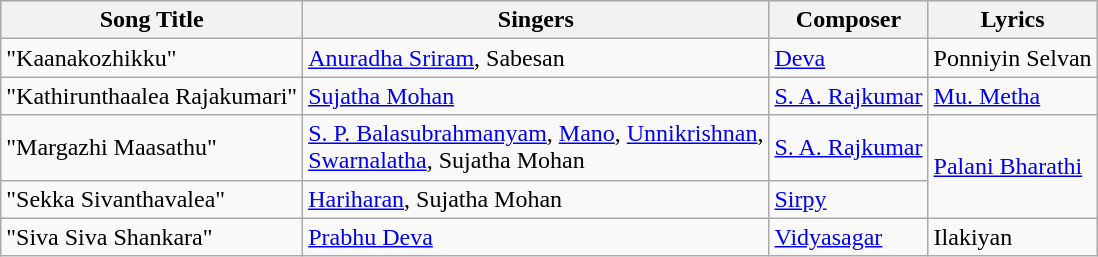<table class="wikitable">
<tr style="background:#ccc; text-align:center;">
<th>Song Title</th>
<th>Singers</th>
<th>Composer</th>
<th>Lyrics</th>
</tr>
<tr>
<td>"Kaanakozhikku"</td>
<td><a href='#'>Anuradha Sriram</a>, Sabesan</td>
<td><a href='#'>Deva</a></td>
<td>Ponniyin Selvan</td>
</tr>
<tr>
<td>"Kathirunthaalea Rajakumari"</td>
<td><a href='#'>Sujatha Mohan</a></td>
<td><a href='#'>S. A. Rajkumar</a></td>
<td><a href='#'>Mu. Metha</a></td>
</tr>
<tr>
<td>"Margazhi Maasathu"</td>
<td><a href='#'>S. P. Balasubrahmanyam</a>, <a href='#'>Mano</a>, <a href='#'>Unnikrishnan</a>,<br><a href='#'>Swarnalatha</a>, Sujatha Mohan</td>
<td><a href='#'>S. A. Rajkumar</a></td>
<td rowspan="2"><a href='#'>Palani Bharathi</a></td>
</tr>
<tr>
<td>"Sekka Sivanthavalea"</td>
<td><a href='#'>Hariharan</a>, Sujatha Mohan</td>
<td><a href='#'>Sirpy</a></td>
</tr>
<tr>
<td>"Siva Siva Shankara"</td>
<td><a href='#'>Prabhu Deva</a></td>
<td><a href='#'>Vidyasagar</a></td>
<td>Ilakiyan</td>
</tr>
</table>
